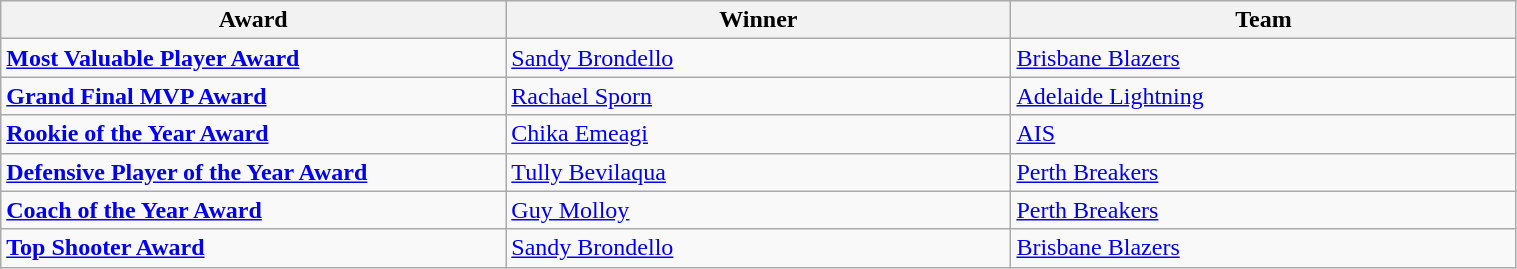<table class="wikitable" style="width: 80%">
<tr>
<th width=125>Award</th>
<th width=125>Winner</th>
<th width=125>Team</th>
</tr>
<tr>
<td><strong><a href='#'>Most Valuable Player Award</a></strong></td>
<td><a href='#'>Sandy Brondello</a></td>
<td><a href='#'>Brisbane Blazers</a></td>
</tr>
<tr>
<td><strong><a href='#'>Grand Final MVP Award</a></strong></td>
<td><a href='#'>Rachael Sporn</a></td>
<td><a href='#'>Adelaide Lightning</a></td>
</tr>
<tr>
<td><strong><a href='#'>Rookie of the Year Award</a></strong></td>
<td><a href='#'>Chika Emeagi</a></td>
<td><a href='#'>AIS</a></td>
</tr>
<tr>
<td><strong><a href='#'>Defensive Player of the Year Award</a></strong></td>
<td><a href='#'>Tully Bevilaqua</a></td>
<td><a href='#'>Perth Breakers</a></td>
</tr>
<tr>
<td><strong><a href='#'>Coach of the Year Award</a></strong></td>
<td><a href='#'>Guy Molloy</a></td>
<td><a href='#'>Perth Breakers</a></td>
</tr>
<tr>
<td><strong><a href='#'>Top Shooter Award</a></strong></td>
<td><a href='#'>Sandy Brondello</a></td>
<td><a href='#'>Brisbane Blazers</a></td>
</tr>
</table>
